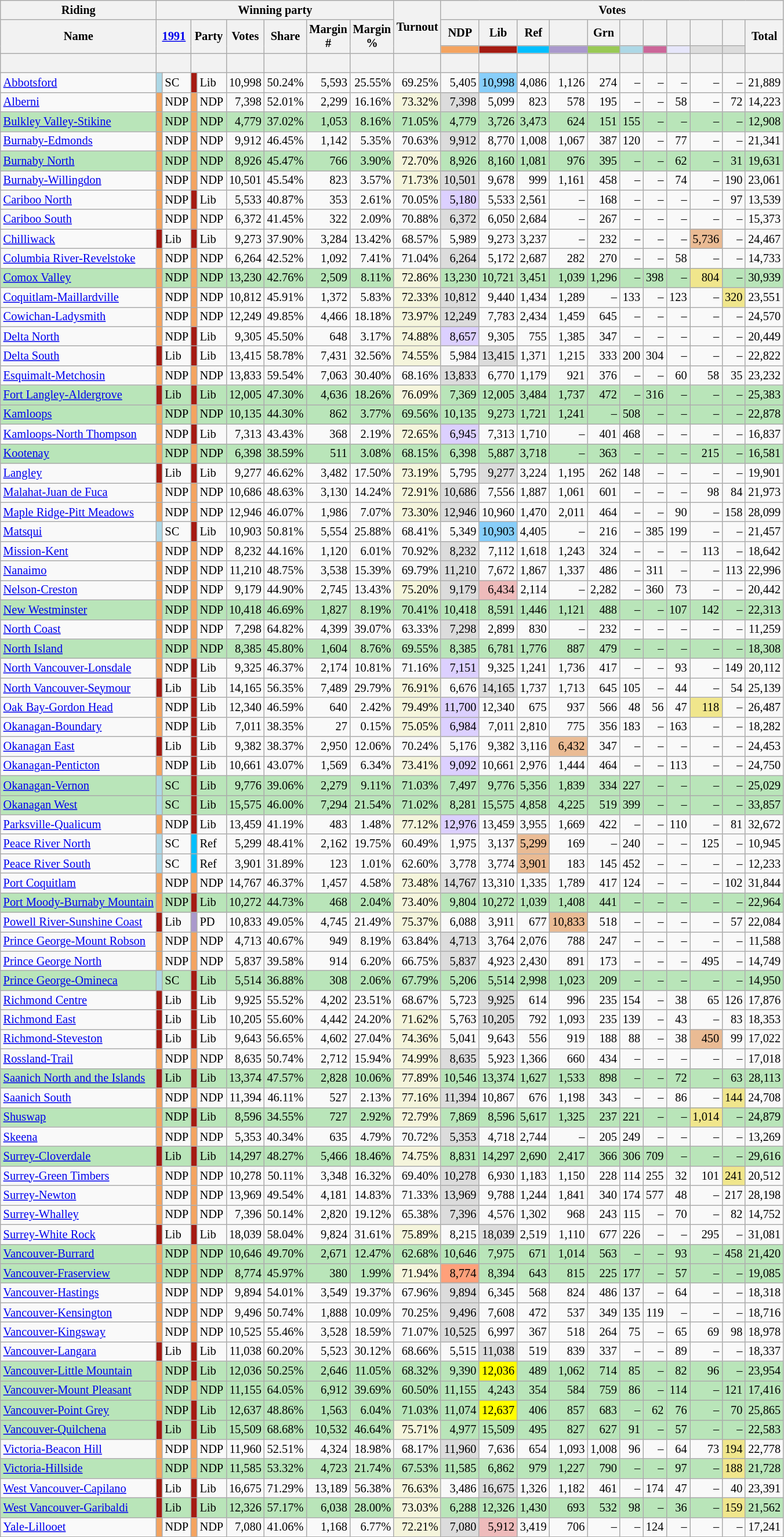<table class="wikitable sortable mw-collapsible" style="text-align:right; font-size:85%">
<tr>
<th scope="col">Riding</th>
<th scope="col" colspan="8">Winning party</th>
<th scope="col" rowspan="3">Turnout<br></th>
<th scope="col" colspan="11">Votes</th>
</tr>
<tr>
<th rowspan="2" scope="col">Name</th>
<th colspan="2" rowspan="2" scope="col"><strong><a href='#'>1991</a></strong></th>
<th colspan="2" rowspan="2" scope="col">Party</th>
<th rowspan="2" scope="col">Votes</th>
<th rowspan="2" scope="col">Share</th>
<th rowspan="2" scope="col">Margin<br>#</th>
<th rowspan="2" scope="col">Margin<br>%</th>
<th scope="col">NDP</th>
<th scope="col">Lib</th>
<th scope="col">Ref</th>
<th scope="col"></th>
<th scope="col">Grn</th>
<th scope="col"></th>
<th scope="col"></th>
<th scope="col"></th>
<th scope="col"></th>
<th scope="col"></th>
<th rowspan="2" scope="col">Total</th>
</tr>
<tr>
<th scope="col" style="background-color:#F4A460;"></th>
<th scope="col" style="background-color:#A51B12;"></th>
<th scope="col" style="background-color:#00BFFF;"></th>
<th scope="col" style="background-color:#AA99CC;"></th>
<th scope="col" style="background-color:#99C955;"></th>
<th scope="col" style="background-color:#ADD8E6;"></th>
<th scope="col" style="background-color:#CC6699;"></th>
<th scope="col" style="background-color:#E6E6FA;"></th>
<th scope="col" style="background-color:#DCDCDC;"></th>
<th scope="col" style="background-color:#DCDCDC;"></th>
</tr>
<tr>
<th> </th>
<th colspan="2"></th>
<th colspan="2"></th>
<th></th>
<th></th>
<th></th>
<th></th>
<th></th>
<th></th>
<th></th>
<th></th>
<th></th>
<th></th>
<th></th>
<th></th>
<th></th>
<th></th>
<th></th>
<th></th>
</tr>
<tr>
<td style="text-align:left"><a href='#'>Abbotsford</a></td>
<td style="background-color:#ADD8E6;"></td>
<td style="text-align:left;">SC</td>
<td style="background-color:#A51B12;"></td>
<td style="text-align:left;">Lib</td>
<td>10,998</td>
<td>50.24%</td>
<td>5,593</td>
<td>25.55%</td>
<td>69.25%</td>
<td>5,405</td>
<td style="background-color:#87CEFA;">10,998</td>
<td>4,086</td>
<td>1,126</td>
<td>274</td>
<td>–</td>
<td>–</td>
<td>–</td>
<td>–</td>
<td>–</td>
<td>21,889</td>
</tr>
<tr>
<td style="text-align:left"><a href='#'>Alberni</a></td>
<td style="background-color:#F4A460;"></td>
<td style="text-align:left;">NDP</td>
<td style="background-color:#F4A460;"></td>
<td style="text-align:left;">NDP</td>
<td>7,398</td>
<td>52.01%</td>
<td>2,299</td>
<td>16.16%</td>
<td style="background-color:#F5F5DC;">73.32%</td>
<td style="background-color:#DCDCDC;">7,398</td>
<td>5,099</td>
<td>823</td>
<td>578</td>
<td>195</td>
<td>–</td>
<td>–</td>
<td>58</td>
<td>–</td>
<td>72</td>
<td>14,223</td>
</tr>
<tr style="background-color:#B9E5B9;">
<td style="text-align:left"><a href='#'>Bulkley Valley-Stikine</a></td>
<td style="background-color:#F4A460;"></td>
<td style="text-align:left;">NDP</td>
<td style="background-color:#F4A460;"></td>
<td style="text-align:left;">NDP</td>
<td>4,779</td>
<td>37.02%</td>
<td>1,053</td>
<td>8.16%</td>
<td>71.05%</td>
<td>4,779</td>
<td>3,726</td>
<td>3,473</td>
<td>624</td>
<td>151</td>
<td>155</td>
<td>–</td>
<td>–</td>
<td>–</td>
<td>–</td>
<td>12,908</td>
</tr>
<tr>
<td style="text-align:left"><a href='#'>Burnaby-Edmonds</a></td>
<td style="background-color:#F4A460;"></td>
<td style="text-align:left;">NDP</td>
<td style="background-color:#F4A460;"></td>
<td style="text-align:left;">NDP</td>
<td>9,912</td>
<td>46.45%</td>
<td>1,142</td>
<td>5.35%</td>
<td>70.63%</td>
<td style="background-color:#DCDCDC;">9,912</td>
<td>8,770</td>
<td>1,008</td>
<td>1,067</td>
<td>387</td>
<td>120</td>
<td>–</td>
<td>77</td>
<td>–</td>
<td>–</td>
<td>21,341</td>
</tr>
<tr style="background-color:#B9E5B9;">
<td style="text-align:left"><a href='#'>Burnaby North</a></td>
<td style="background-color:#F4A460;"></td>
<td style="text-align:left;">NDP</td>
<td style="background-color:#F4A460;"></td>
<td style="text-align:left;">NDP</td>
<td>8,926</td>
<td>45.47%</td>
<td>766</td>
<td>3.90%</td>
<td style="background-color:#F5F5DC;">72.70%</td>
<td>8,926</td>
<td>8,160</td>
<td>1,081</td>
<td>976</td>
<td>395</td>
<td>–</td>
<td>–</td>
<td>62</td>
<td>–</td>
<td>31</td>
<td>19,631</td>
</tr>
<tr>
<td style="text-align:left"><a href='#'>Burnaby-Willingdon</a></td>
<td style="background-color:#F4A460;"></td>
<td style="text-align:left;">NDP</td>
<td style="background-color:#F4A460;"></td>
<td style="text-align:left;">NDP</td>
<td>10,501</td>
<td>45.54%</td>
<td>823</td>
<td>3.57%</td>
<td style="background-color:#F5F5DC;">71.73%</td>
<td style="background-color:#DCDCDC;">10,501</td>
<td>9,678</td>
<td>999</td>
<td>1,161</td>
<td>458</td>
<td>–</td>
<td>–</td>
<td>74</td>
<td>–</td>
<td>190</td>
<td>23,061</td>
</tr>
<tr>
<td style="text-align:left"><a href='#'>Cariboo North</a></td>
<td style="background-color:#F4A460;"></td>
<td style="text-align:left;">NDP</td>
<td style="background-color:#A51B12;"></td>
<td style="text-align:left;">Lib</td>
<td>5,533</td>
<td>40.87%</td>
<td>353</td>
<td>2.61%</td>
<td>70.05%</td>
<td style="background-color:#DCD0FF;">5,180</td>
<td>5,533</td>
<td>2,561</td>
<td>–</td>
<td>168</td>
<td>–</td>
<td>–</td>
<td>–</td>
<td>–</td>
<td>97</td>
<td>13,539</td>
</tr>
<tr>
<td style="text-align:left"><a href='#'>Cariboo South</a></td>
<td style="background-color:#F4A460;"></td>
<td style="text-align:left;">NDP</td>
<td style="background-color:#F4A460;"></td>
<td style="text-align:left;">NDP</td>
<td>6,372</td>
<td>41.45%</td>
<td>322</td>
<td>2.09%</td>
<td>70.88%</td>
<td style="background-color:#DCDCDC;">6,372</td>
<td>6,050</td>
<td>2,684</td>
<td>–</td>
<td>267</td>
<td>–</td>
<td>–</td>
<td>–</td>
<td>–</td>
<td>–</td>
<td>15,373</td>
</tr>
<tr>
<td style="text-align:left"><a href='#'>Chilliwack</a></td>
<td style="background-color:#A51B12;"></td>
<td style="text-align:left;">Lib</td>
<td style="background-color:#A51B12;"></td>
<td style="text-align:left;">Lib</td>
<td>9,273</td>
<td>37.90%</td>
<td>3,284</td>
<td>13.42%</td>
<td>68.57%</td>
<td>5,989</td>
<td>9,273</td>
<td>3,237</td>
<td>–</td>
<td>232</td>
<td>–</td>
<td>–</td>
<td>–</td>
<td style="background-color:#EABB94;">5,736</td>
<td>–</td>
<td>24,467</td>
</tr>
<tr>
<td style="text-align:left"><a href='#'>Columbia River-Revelstoke</a></td>
<td style="background-color:#F4A460;"></td>
<td style="text-align:left;">NDP</td>
<td style="background-color:#F4A460;"></td>
<td style="text-align:left;">NDP</td>
<td>6,264</td>
<td>42.52%</td>
<td>1,092</td>
<td>7.41%</td>
<td>71.04%</td>
<td style="background-color:#DCDCDC;">6,264</td>
<td>5,172</td>
<td>2,687</td>
<td>282</td>
<td>270</td>
<td>–</td>
<td>–</td>
<td>58</td>
<td>–</td>
<td>–</td>
<td>14,733</td>
</tr>
<tr style="background-color:#B9E5B9;">
<td style="text-align:left"><a href='#'>Comox Valley</a></td>
<td style="background-color:#F4A460;"></td>
<td style="text-align:left;">NDP</td>
<td style="background-color:#F4A460;"></td>
<td style="text-align:left;">NDP</td>
<td>13,230</td>
<td>42.76%</td>
<td>2,509</td>
<td>8.11%</td>
<td style="background-color:#F5F5DC;">72.86%</td>
<td>13,230</td>
<td>10,721</td>
<td>3,451</td>
<td>1,039</td>
<td>1,296</td>
<td>–</td>
<td>398</td>
<td>–</td>
<td style="background-color:#F0E68C;">804</td>
<td>–</td>
<td>30,939</td>
</tr>
<tr>
<td style="text-align:left"><a href='#'>Coquitlam-Maillardville</a></td>
<td style="background-color:#F4A460;"></td>
<td style="text-align:left;">NDP</td>
<td style="background-color:#F4A460;"></td>
<td style="text-align:left;">NDP</td>
<td>10,812</td>
<td>45.91%</td>
<td>1,372</td>
<td>5.83%</td>
<td style="background-color:#F5F5DC;">72.33%</td>
<td style="background-color:#DCDCDC;">10,812</td>
<td>9,440</td>
<td>1,434</td>
<td>1,289</td>
<td>–</td>
<td>133</td>
<td>–</td>
<td>123</td>
<td>–</td>
<td style="background-color:#F0E68C;">320</td>
<td>23,551</td>
</tr>
<tr>
<td style="text-align:left"><a href='#'>Cowichan-Ladysmith</a></td>
<td style="background-color:#F4A460;"></td>
<td style="text-align:left;">NDP</td>
<td style="background-color:#F4A460;"></td>
<td style="text-align:left;">NDP</td>
<td>12,249</td>
<td>49.85%</td>
<td>4,466</td>
<td>18.18%</td>
<td style="background-color:#F5F5DC;">73.97%</td>
<td style="background-color:#DCDCDC;">12,249</td>
<td>7,783</td>
<td>2,434</td>
<td>1,459</td>
<td>645</td>
<td>–</td>
<td>–</td>
<td>–</td>
<td>–</td>
<td>–</td>
<td>24,570</td>
</tr>
<tr>
<td style="text-align:left"><a href='#'>Delta North</a></td>
<td style="background-color:#F4A460;"></td>
<td style="text-align:left;">NDP</td>
<td style="background-color:#A51B12;"></td>
<td style="text-align:left;">Lib</td>
<td>9,305</td>
<td>45.50%</td>
<td>648</td>
<td>3.17%</td>
<td style="background-color:#F5F5DC;">74.88%</td>
<td style="background-color:#DCD0FF;">8,657</td>
<td>9,305</td>
<td>755</td>
<td>1,385</td>
<td>347</td>
<td>–</td>
<td>–</td>
<td>–</td>
<td>–</td>
<td>–</td>
<td>20,449</td>
</tr>
<tr>
<td style="text-align:left"><a href='#'>Delta South</a></td>
<td style="background-color:#A51B12;"></td>
<td style="text-align:left;">Lib</td>
<td style="background-color:#A51B12;"></td>
<td style="text-align:left;">Lib</td>
<td>13,415</td>
<td>58.78%</td>
<td>7,431</td>
<td>32.56%</td>
<td style="background-color:#F5F5DC;">74.55%</td>
<td>5,984</td>
<td style="background-color:#DCDCDC;">13,415</td>
<td>1,371</td>
<td>1,215</td>
<td>333</td>
<td>200</td>
<td>304</td>
<td>–</td>
<td>–</td>
<td>–</td>
<td>22,822</td>
</tr>
<tr>
<td style="text-align:left"><a href='#'>Esquimalt-Metchosin</a></td>
<td style="background-color:#F4A460;"></td>
<td style="text-align:left;">NDP</td>
<td style="background-color:#F4A460;"></td>
<td style="text-align:left;">NDP</td>
<td>13,833</td>
<td>59.54%</td>
<td>7,063</td>
<td>30.40%</td>
<td>68.16%</td>
<td style="background-color:#DCDCDC;">13,833</td>
<td>6,770</td>
<td>1,179</td>
<td>921</td>
<td>376</td>
<td>–</td>
<td>–</td>
<td>60</td>
<td>58</td>
<td>35</td>
<td>23,232</td>
</tr>
<tr style="background-color:#B9E5B9;">
<td style="text-align:left"><a href='#'>Fort Langley-Aldergrove</a></td>
<td style="background-color:#A51B12;"></td>
<td style="text-align:left;">Lib</td>
<td style="background-color:#A51B12;"></td>
<td style="text-align:left;">Lib</td>
<td>12,005</td>
<td>47.30%</td>
<td>4,636</td>
<td>18.26%</td>
<td style="background-color:#F5F5DC;">76.09%</td>
<td>7,369</td>
<td>12,005</td>
<td>3,484</td>
<td>1,737</td>
<td>472</td>
<td>–</td>
<td>316</td>
<td>–</td>
<td>–</td>
<td>–</td>
<td>25,383</td>
</tr>
<tr style="background-color:#B9E5B9;">
<td style="text-align:left"><a href='#'>Kamloops</a></td>
<td style="background-color:#F4A460;"></td>
<td style="text-align:left;">NDP</td>
<td style="background-color:#F4A460;"></td>
<td style="text-align:left;">NDP</td>
<td>10,135</td>
<td>44.30%</td>
<td>862</td>
<td>3.77%</td>
<td>69.56%</td>
<td>10,135</td>
<td>9,273</td>
<td>1,721</td>
<td>1,241</td>
<td>–</td>
<td>508</td>
<td>–</td>
<td>–</td>
<td>–</td>
<td>–</td>
<td>22,878</td>
</tr>
<tr>
<td style="text-align:left"><a href='#'>Kamloops-North Thompson</a></td>
<td style="background-color:#F4A460;"></td>
<td style="text-align:left;">NDP</td>
<td style="background-color:#A51B12;"></td>
<td style="text-align:left;">Lib</td>
<td>7,313</td>
<td>43.43%</td>
<td>368</td>
<td>2.19%</td>
<td style="background-color:#F5F5DC;">72.65%</td>
<td style="background-color:#DCD0FF;">6,945</td>
<td>7,313</td>
<td>1,710</td>
<td>–</td>
<td>401</td>
<td>468</td>
<td>–</td>
<td>–</td>
<td>–</td>
<td>–</td>
<td>16,837</td>
</tr>
<tr style="background-color:#B9E5B9;">
<td style="text-align:left"><a href='#'>Kootenay</a></td>
<td style="background-color:#F4A460;"></td>
<td style="text-align:left;">NDP</td>
<td style="background-color:#F4A460;"></td>
<td style="text-align:left;">NDP</td>
<td>6,398</td>
<td>38.59%</td>
<td>511</td>
<td>3.08%</td>
<td>68.15%</td>
<td>6,398</td>
<td>5,887</td>
<td>3,718</td>
<td>–</td>
<td>363</td>
<td>–</td>
<td>–</td>
<td>–</td>
<td>215</td>
<td>–</td>
<td>16,581</td>
</tr>
<tr>
<td style="text-align:left"><a href='#'>Langley</a></td>
<td style="background-color:#A51B12;"></td>
<td style="text-align:left;">Lib</td>
<td style="background-color:#A51B12;"></td>
<td style="text-align:left;">Lib</td>
<td>9,277</td>
<td>46.62%</td>
<td>3,482</td>
<td>17.50%</td>
<td style="background-color:#F5F5DC;">73.19%</td>
<td>5,795</td>
<td style="background-color:#DCDCDC;">9,277</td>
<td>3,224</td>
<td>1,195</td>
<td>262</td>
<td>148</td>
<td>–</td>
<td>–</td>
<td>–</td>
<td>–</td>
<td>19,901</td>
</tr>
<tr>
<td style="text-align:left"><a href='#'>Malahat-Juan de Fuca</a></td>
<td style="background-color:#F4A460;"></td>
<td style="text-align:left;">NDP</td>
<td style="background-color:#F4A460;"></td>
<td style="text-align:left;">NDP</td>
<td>10,686</td>
<td>48.63%</td>
<td>3,130</td>
<td>14.24%</td>
<td style="background-color:#F5F5DC;">72.91%</td>
<td style="background-color:#DCDCDC;">10,686</td>
<td>7,556</td>
<td>1,887</td>
<td>1,061</td>
<td>601</td>
<td>–</td>
<td>–</td>
<td>–</td>
<td>98</td>
<td>84</td>
<td>21,973</td>
</tr>
<tr>
<td style="text-align:left"><a href='#'>Maple Ridge-Pitt Meadows</a></td>
<td style="background-color:#F4A460;"></td>
<td style="text-align:left;">NDP</td>
<td style="background-color:#F4A460;"></td>
<td style="text-align:left;">NDP</td>
<td>12,946</td>
<td>46.07%</td>
<td>1,986</td>
<td>7.07%</td>
<td style="background-color:#F5F5DC;">73.30%</td>
<td style="background-color:#DCDCDC;">12,946</td>
<td>10,960</td>
<td>1,470</td>
<td>2,011</td>
<td>464</td>
<td>–</td>
<td>–</td>
<td>90</td>
<td>–</td>
<td>158</td>
<td>28,099</td>
</tr>
<tr>
<td style="text-align:left"><a href='#'>Matsqui</a></td>
<td style="background-color:#ADD8E6;"></td>
<td style="text-align:left;">SC</td>
<td style="background-color:#A51B12;"></td>
<td style="text-align:left;">Lib</td>
<td>10,903</td>
<td>50.81%</td>
<td>5,554</td>
<td>25.88%</td>
<td>68.41%</td>
<td>5,349</td>
<td style="background-color:#87CEFA;">10,903</td>
<td>4,405</td>
<td>–</td>
<td>216</td>
<td>–</td>
<td>385</td>
<td>199</td>
<td>–</td>
<td>–</td>
<td>21,457</td>
</tr>
<tr>
<td style="text-align:left"><a href='#'>Mission-Kent</a></td>
<td style="background-color:#F4A460;"></td>
<td style="text-align:left;">NDP</td>
<td style="background-color:#F4A460;"></td>
<td style="text-align:left;">NDP</td>
<td>8,232</td>
<td>44.16%</td>
<td>1,120</td>
<td>6.01%</td>
<td>70.92%</td>
<td style="background-color:#DCDCDC;">8,232</td>
<td>7,112</td>
<td>1,618</td>
<td>1,243</td>
<td>324</td>
<td>–</td>
<td>–</td>
<td>–</td>
<td>113</td>
<td>–</td>
<td>18,642</td>
</tr>
<tr>
<td style="text-align:left"><a href='#'>Nanaimo</a></td>
<td style="background-color:#F4A460;"></td>
<td style="text-align:left;">NDP</td>
<td style="background-color:#F4A460;"></td>
<td style="text-align:left;">NDP</td>
<td>11,210</td>
<td>48.75%</td>
<td>3,538</td>
<td>15.39%</td>
<td>69.79%</td>
<td style="background-color:#DCDCDC;">11,210</td>
<td>7,672</td>
<td>1,867</td>
<td>1,337</td>
<td>486</td>
<td>–</td>
<td>311</td>
<td>–</td>
<td>–</td>
<td>113</td>
<td>22,996</td>
</tr>
<tr>
<td style="text-align:left"><a href='#'>Nelson-Creston</a></td>
<td style="background-color:#F4A460;"></td>
<td style="text-align:left;">NDP</td>
<td style="background-color:#F4A460;"></td>
<td style="text-align:left;">NDP</td>
<td>9,179</td>
<td>44.90%</td>
<td>2,745</td>
<td>13.43%</td>
<td style="background-color:#F5F5DC;">75.20%</td>
<td style="background-color:#DCDCDC;">9,179</td>
<td style="background-color:#EEBBBB;">6,434</td>
<td>2,114</td>
<td>–</td>
<td>2,282</td>
<td>–</td>
<td>360</td>
<td>73</td>
<td>–</td>
<td>–</td>
<td>20,442</td>
</tr>
<tr style="background-color:#B9E5B9;">
<td style="text-align:left"><a href='#'>New Westminster</a></td>
<td style="background-color:#F4A460;"></td>
<td style="text-align:left;">NDP</td>
<td style="background-color:#F4A460;"></td>
<td style="text-align:left;">NDP</td>
<td>10,418</td>
<td>46.69%</td>
<td>1,827</td>
<td>8.19%</td>
<td>70.41%</td>
<td>10,418</td>
<td>8,591</td>
<td>1,446</td>
<td>1,121</td>
<td>488</td>
<td>–</td>
<td>–</td>
<td>107</td>
<td>142</td>
<td>–</td>
<td>22,313</td>
</tr>
<tr>
<td style="text-align:left"><a href='#'>North Coast</a></td>
<td style="background-color:#F4A460;"></td>
<td style="text-align:left;">NDP</td>
<td style="background-color:#F4A460;"></td>
<td style="text-align:left;">NDP</td>
<td>7,298</td>
<td>64.82%</td>
<td>4,399</td>
<td>39.07%</td>
<td>63.33%</td>
<td style="background-color:#DCDCDC;">7,298</td>
<td>2,899</td>
<td>830</td>
<td>–</td>
<td>232</td>
<td>–</td>
<td>–</td>
<td>–</td>
<td>–</td>
<td>–</td>
<td>11,259</td>
</tr>
<tr style="background-color:#B9E5B9;">
<td style="text-align:left"><a href='#'>North Island</a></td>
<td style="background-color:#F4A460;"></td>
<td style="text-align:left;">NDP</td>
<td style="background-color:#F4A460;"></td>
<td style="text-align:left;">NDP</td>
<td>8,385</td>
<td>45.80%</td>
<td>1,604</td>
<td>8.76%</td>
<td>69.55%</td>
<td>8,385</td>
<td>6,781</td>
<td>1,776</td>
<td>887</td>
<td>479</td>
<td>–</td>
<td>–</td>
<td>–</td>
<td>–</td>
<td>–</td>
<td>18,308</td>
</tr>
<tr>
<td style="text-align:left"><a href='#'>North Vancouver-Lonsdale</a></td>
<td style="background-color:#F4A460;"></td>
<td style="text-align:left;">NDP</td>
<td style="background-color:#A51B12;"></td>
<td style="text-align:left;">Lib</td>
<td>9,325</td>
<td>46.37%</td>
<td>2,174</td>
<td>10.81%</td>
<td>71.16%</td>
<td style="background-color:#DCD0FF;">7,151</td>
<td>9,325</td>
<td>1,241</td>
<td>1,736</td>
<td>417</td>
<td>–</td>
<td>–</td>
<td>93</td>
<td>–</td>
<td>149</td>
<td>20,112</td>
</tr>
<tr>
<td style="text-align:left"><a href='#'>North Vancouver-Seymour</a></td>
<td style="background-color:#A51B12;"></td>
<td style="text-align:left;">Lib</td>
<td style="background-color:#A51B12;"></td>
<td style="text-align:left;">Lib</td>
<td>14,165</td>
<td>56.35%</td>
<td>7,489</td>
<td>29.79%</td>
<td style="background-color:#F5F5DC;">76.91%</td>
<td>6,676</td>
<td style="background-color:#DCDCDC;">14,165</td>
<td>1,737</td>
<td>1,713</td>
<td>645</td>
<td>105</td>
<td>–</td>
<td>44</td>
<td>–</td>
<td>54</td>
<td>25,139</td>
</tr>
<tr>
<td style="text-align:left"><a href='#'>Oak Bay-Gordon Head</a></td>
<td style="background-color:#F4A460;"></td>
<td style="text-align:left;">NDP</td>
<td style="background-color:#A51B12;"></td>
<td style="text-align:left;">Lib</td>
<td>12,340</td>
<td>46.59%</td>
<td>640</td>
<td>2.42%</td>
<td style="background-color:#F5F5DC;">79.49%</td>
<td style="background-color:#DCD0FF;">11,700</td>
<td>12,340</td>
<td>675</td>
<td>937</td>
<td>566</td>
<td>48</td>
<td>56</td>
<td>47</td>
<td style="background-color:#F0E68C;">118</td>
<td>–</td>
<td>26,487</td>
</tr>
<tr>
<td style="text-align:left"><a href='#'>Okanagan-Boundary</a></td>
<td style="background-color:#F4A460;"></td>
<td style="text-align:left;">NDP</td>
<td style="background-color:#A51B12;"></td>
<td style="text-align:left;">Lib</td>
<td>7,011</td>
<td>38.35%</td>
<td>27</td>
<td>0.15%</td>
<td style="background-color:#F5F5DC;">75.05%</td>
<td style="background-color:#DCD0FF;">6,984</td>
<td>7,011</td>
<td>2,810</td>
<td>775</td>
<td>356</td>
<td>183</td>
<td>–</td>
<td>163</td>
<td>–</td>
<td>–</td>
<td>18,282</td>
</tr>
<tr>
<td style="text-align:left"><a href='#'>Okanagan East</a></td>
<td style="background-color:#A51B12;"></td>
<td style="text-align:left;">Lib</td>
<td style="background-color:#A51B12;"></td>
<td style="text-align:left;">Lib</td>
<td>9,382</td>
<td>38.37%</td>
<td>2,950</td>
<td>12.06%</td>
<td>70.24%</td>
<td>5,176</td>
<td>9,382</td>
<td>3,116</td>
<td style="background-color:#EABB94;">6,432</td>
<td>347</td>
<td>–</td>
<td>–</td>
<td>–</td>
<td>–</td>
<td>–</td>
<td>24,453</td>
</tr>
<tr>
<td style="text-align:left"><a href='#'>Okanagan-Penticton</a></td>
<td style="background-color:#F4A460;"></td>
<td style="text-align:left;">NDP</td>
<td style="background-color:#A51B12;"></td>
<td style="text-align:left;">Lib</td>
<td>10,661</td>
<td>43.07%</td>
<td>1,569</td>
<td>6.34%</td>
<td style="background-color:#F5F5DC;">73.41%</td>
<td style="background-color:#DCD0FF;">9,092</td>
<td>10,661</td>
<td>2,976</td>
<td>1,444</td>
<td>464</td>
<td>–</td>
<td>–</td>
<td>113</td>
<td>–</td>
<td>–</td>
<td>24,750</td>
</tr>
<tr style="background-color:#B9E5B9;">
<td style="text-align:left"><a href='#'>Okanagan-Vernon</a></td>
<td style="background-color:#ADD8E6;"></td>
<td style="text-align:left;">SC</td>
<td style="background-color:#A51B12;"></td>
<td style="text-align:left;">Lib</td>
<td>9,776</td>
<td>39.06%</td>
<td>2,279</td>
<td>9.11%</td>
<td>71.03%</td>
<td>7,497</td>
<td>9,776</td>
<td>5,356</td>
<td>1,839</td>
<td>334</td>
<td>227</td>
<td>–</td>
<td>–</td>
<td>–</td>
<td>–</td>
<td>25,029</td>
</tr>
<tr style="background-color:#B9E5B9;">
<td style="text-align:left"><a href='#'>Okanagan West</a></td>
<td style="background-color:#ADD8E6;"></td>
<td style="text-align:left;">SC</td>
<td style="background-color:#A51B12;"></td>
<td style="text-align:left;">Lib</td>
<td>15,575</td>
<td>46.00%</td>
<td>7,294</td>
<td>21.54%</td>
<td>71.02%</td>
<td>8,281</td>
<td>15,575</td>
<td>4,858</td>
<td>4,225</td>
<td>519</td>
<td>399</td>
<td>–</td>
<td>–</td>
<td>–</td>
<td>–</td>
<td>33,857</td>
</tr>
<tr>
<td style="text-align:left"><a href='#'>Parksville-Qualicum</a></td>
<td style="background-color:#F4A460;"></td>
<td style="text-align:left;">NDP</td>
<td style="background-color:#A51B12;"></td>
<td style="text-align:left;">Lib</td>
<td>13,459</td>
<td>41.19%</td>
<td>483</td>
<td>1.48%</td>
<td style="background-color:#F5F5DC;">77.12%</td>
<td style="background-color:#DCD0FF;">12,976</td>
<td>13,459</td>
<td>3,955</td>
<td>1,669</td>
<td>422</td>
<td>–</td>
<td>–</td>
<td>110</td>
<td>–</td>
<td>81</td>
<td>32,672</td>
</tr>
<tr>
<td style="text-align:left"><a href='#'>Peace River North</a></td>
<td style="background-color:#ADD8E6;"></td>
<td style="text-align:left;">SC</td>
<td style="background-color:#00BFFF;"></td>
<td style="text-align:left;">Ref</td>
<td>5,299</td>
<td>48.41%</td>
<td>2,162</td>
<td>19.75%</td>
<td>60.49%</td>
<td>1,975</td>
<td>3,137</td>
<td style="background-color:#EABB94;">5,299</td>
<td>169</td>
<td>–</td>
<td>240</td>
<td>–</td>
<td>–</td>
<td>125</td>
<td>–</td>
<td>10,945</td>
</tr>
<tr>
<td style="text-align:left"><a href='#'>Peace River South</a></td>
<td style="background-color:#ADD8E6;"></td>
<td style="text-align:left;">SC</td>
<td style="background-color:#00BFFF;"></td>
<td style="text-align:left;">Ref</td>
<td>3,901</td>
<td>31.89%</td>
<td>123</td>
<td>1.01%</td>
<td>62.60%</td>
<td>3,778</td>
<td>3,774</td>
<td style="background-color:#EABB94;">3,901</td>
<td>183</td>
<td>145</td>
<td>452</td>
<td>–</td>
<td>–</td>
<td>–</td>
<td>–</td>
<td>12,233</td>
</tr>
<tr>
<td style="text-align:left"><a href='#'>Port Coquitlam</a></td>
<td style="background-color:#F4A460;"></td>
<td style="text-align:left;">NDP</td>
<td style="background-color:#F4A460;"></td>
<td style="text-align:left;">NDP</td>
<td>14,767</td>
<td>46.37%</td>
<td>1,457</td>
<td>4.58%</td>
<td style="background-color:#F5F5DC;">73.48%</td>
<td style="background-color:#DCDCDC;">14,767</td>
<td>13,310</td>
<td>1,335</td>
<td>1,789</td>
<td>417</td>
<td>124</td>
<td>–</td>
<td>–</td>
<td>–</td>
<td>102</td>
<td>31,844</td>
</tr>
<tr style="background-color:#B9E5B9;">
<td style="text-align:left"><a href='#'>Port Moody-Burnaby Mountain</a></td>
<td style="background-color:#F4A460;"></td>
<td style="text-align:left;">NDP</td>
<td style="background-color:#A51B12;"></td>
<td style="text-align:left;">Lib</td>
<td>10,272</td>
<td>44.73%</td>
<td>468</td>
<td>2.04%</td>
<td style="background-color:#F5F5DC;">73.40%</td>
<td>9,804</td>
<td>10,272</td>
<td>1,039</td>
<td>1,408</td>
<td>441</td>
<td>–</td>
<td>–</td>
<td>–</td>
<td>–</td>
<td>–</td>
<td>22,964</td>
</tr>
<tr>
<td style="text-align:left"><a href='#'>Powell River-Sunshine Coast</a></td>
<td style="background-color:#A51B12;"></td>
<td style="text-align:left;">Lib</td>
<td style="background-color:#AA99CC;"></td>
<td style="text-align:left;">PD</td>
<td>10,833</td>
<td>49.05%</td>
<td>4,745</td>
<td>21.49%</td>
<td style="background-color:#F5F5DC;">75.37%</td>
<td>6,088</td>
<td>3,911</td>
<td>677</td>
<td style="background-color:#EABB94;">10,833</td>
<td>518</td>
<td>–</td>
<td>–</td>
<td>–</td>
<td>–</td>
<td>57</td>
<td>22,084</td>
</tr>
<tr>
<td style="text-align:left"><a href='#'>Prince George-Mount Robson</a></td>
<td style="background-color:#F4A460;"></td>
<td style="text-align:left;">NDP</td>
<td style="background-color:#F4A460;"></td>
<td style="text-align:left;">NDP</td>
<td>4,713</td>
<td>40.67%</td>
<td>949</td>
<td>8.19%</td>
<td>63.84%</td>
<td style="background-color:#DCDCDC;">4,713</td>
<td>3,764</td>
<td>2,076</td>
<td>788</td>
<td>247</td>
<td>–</td>
<td>–</td>
<td>–</td>
<td>–</td>
<td>–</td>
<td>11,588</td>
</tr>
<tr>
<td style="text-align:left"><a href='#'>Prince George North</a></td>
<td style="background-color:#F4A460;"></td>
<td style="text-align:left;">NDP</td>
<td style="background-color:#F4A460;"></td>
<td style="text-align:left;">NDP</td>
<td>5,837</td>
<td>39.58%</td>
<td>914</td>
<td>6.20%</td>
<td>66.75%</td>
<td style="background-color:#DCDCDC;">5,837</td>
<td>4,923</td>
<td>2,430</td>
<td>891</td>
<td>173</td>
<td>–</td>
<td>–</td>
<td>–</td>
<td>495</td>
<td>–</td>
<td>14,749</td>
</tr>
<tr style="background-color:#B9E5B9;">
<td style="text-align:left"><a href='#'>Prince George-Omineca</a></td>
<td style="background-color:#ADD8E6;"></td>
<td style="text-align:left;">SC</td>
<td style="background-color:#A51B12;"></td>
<td style="text-align:left;">Lib</td>
<td>5,514</td>
<td>36.88%</td>
<td>308</td>
<td>2.06%</td>
<td>67.79%</td>
<td>5,206</td>
<td>5,514</td>
<td>2,998</td>
<td>1,023</td>
<td>209</td>
<td>–</td>
<td>–</td>
<td>–</td>
<td>–</td>
<td>–</td>
<td>14,950</td>
</tr>
<tr>
<td style="text-align:left"><a href='#'>Richmond Centre</a></td>
<td style="background-color:#A51B12;"></td>
<td style="text-align:left;">Lib</td>
<td style="background-color:#A51B12;"></td>
<td style="text-align:left;">Lib</td>
<td>9,925</td>
<td>55.52%</td>
<td>4,202</td>
<td>23.51%</td>
<td>68.67%</td>
<td>5,723</td>
<td style="background-color:#DCDCDC;">9,925</td>
<td>614</td>
<td>996</td>
<td>235</td>
<td>154</td>
<td>–</td>
<td>38</td>
<td>65</td>
<td>126</td>
<td>17,876</td>
</tr>
<tr>
<td style="text-align:left"><a href='#'>Richmond East</a></td>
<td style="background-color:#A51B12;"></td>
<td style="text-align:left;">Lib</td>
<td style="background-color:#A51B12;"></td>
<td style="text-align:left;">Lib</td>
<td>10,205</td>
<td>55.60%</td>
<td>4,442</td>
<td>24.20%</td>
<td style="background-color:#F5F5DC;">71.62%</td>
<td>5,763</td>
<td style="background-color:#DCDCDC;">10,205</td>
<td>792</td>
<td>1,093</td>
<td>235</td>
<td>139</td>
<td>–</td>
<td>43</td>
<td>–</td>
<td>83</td>
<td>18,353</td>
</tr>
<tr>
<td style="text-align:left"><a href='#'>Richmond-Steveston</a></td>
<td style="background-color:#A51B12;"></td>
<td style="text-align:left;">Lib</td>
<td style="background-color:#A51B12;"></td>
<td style="text-align:left;">Lib</td>
<td>9,643</td>
<td>56.65%</td>
<td>4,602</td>
<td>27.04%</td>
<td style="background-color:#F5F5DC;">74.36%</td>
<td>5,041</td>
<td>9,643</td>
<td>556</td>
<td>919</td>
<td>188</td>
<td>88</td>
<td>–</td>
<td>38</td>
<td style="background-color:#EABB94;">450</td>
<td>99</td>
<td>17,022</td>
</tr>
<tr>
<td style="text-align:left"><a href='#'>Rossland-Trail</a></td>
<td style="background-color:#F4A460;"></td>
<td style="text-align:left;">NDP</td>
<td style="background-color:#F4A460;"></td>
<td style="text-align:left;">NDP</td>
<td>8,635</td>
<td>50.74%</td>
<td>2,712</td>
<td>15.94%</td>
<td style="background-color:#F5F5DC;">74.99%</td>
<td style="background-color:#DCDCDC;">8,635</td>
<td>5,923</td>
<td>1,366</td>
<td>660</td>
<td>434</td>
<td>–</td>
<td>–</td>
<td>–</td>
<td>–</td>
<td>–</td>
<td>17,018</td>
</tr>
<tr style="background-color:#B9E5B9;">
<td style="text-align:left"><a href='#'>Saanich North and the Islands</a></td>
<td style="background-color:#A51B12;"></td>
<td style="text-align:left;">Lib</td>
<td style="background-color:#A51B12;"></td>
<td style="text-align:left;">Lib</td>
<td>13,374</td>
<td>47.57%</td>
<td>2,828</td>
<td>10.06%</td>
<td style="background-color:#F5F5DC;">77.89%</td>
<td>10,546</td>
<td>13,374</td>
<td>1,627</td>
<td>1,533</td>
<td>898</td>
<td>–</td>
<td>–</td>
<td>72</td>
<td>–</td>
<td>63</td>
<td>28,113</td>
</tr>
<tr>
<td style="text-align:left"><a href='#'>Saanich South</a></td>
<td style="background-color:#F4A460;"></td>
<td style="text-align:left;">NDP</td>
<td style="background-color:#F4A460;"></td>
<td style="text-align:left;">NDP</td>
<td>11,394</td>
<td>46.11%</td>
<td>527</td>
<td>2.13%</td>
<td style="background-color:#F5F5DC;">77.16%</td>
<td style="background-color:#DCDCDC;">11,394</td>
<td>10,867</td>
<td>676</td>
<td>1,198</td>
<td>343</td>
<td>–</td>
<td>–</td>
<td>86</td>
<td>–</td>
<td style="background-color:#F0E68C;">144</td>
<td>24,708</td>
</tr>
<tr style="background-color:#B9E5B9;">
<td style="text-align:left"><a href='#'>Shuswap</a></td>
<td style="background-color:#F4A460;"></td>
<td style="text-align:left;">NDP</td>
<td style="background-color:#A51B12;"></td>
<td style="text-align:left;">Lib</td>
<td>8,596</td>
<td>34.55%</td>
<td>727</td>
<td>2.92%</td>
<td style="background-color:#F5F5DC;">72.79%</td>
<td>7,869</td>
<td>8,596</td>
<td>5,617</td>
<td>1,325</td>
<td>237</td>
<td>221</td>
<td>–</td>
<td>–</td>
<td style="background-color:#F0E68C;">1,014</td>
<td>–</td>
<td>24,879</td>
</tr>
<tr>
<td style="text-align:left"><a href='#'>Skeena</a></td>
<td style="background-color:#F4A460;"></td>
<td style="text-align:left;">NDP</td>
<td style="background-color:#F4A460;"></td>
<td style="text-align:left;">NDP</td>
<td>5,353</td>
<td>40.34%</td>
<td>635</td>
<td>4.79%</td>
<td>70.72%</td>
<td style="background-color:#DCDCDC;">5,353</td>
<td>4,718</td>
<td>2,744</td>
<td>–</td>
<td>205</td>
<td>249</td>
<td>–</td>
<td>–</td>
<td>–</td>
<td>–</td>
<td>13,269</td>
</tr>
<tr style="background-color:#B9E5B9;">
<td style="text-align:left"><a href='#'>Surrey-Cloverdale</a></td>
<td style="background-color:#A51B12;"></td>
<td style="text-align:left;">Lib</td>
<td style="background-color:#A51B12;"></td>
<td style="text-align:left;">Lib</td>
<td>14,297</td>
<td>48.27%</td>
<td>5,466</td>
<td>18.46%</td>
<td style="background-color:#F5F5DC;">74.75%</td>
<td>8,831</td>
<td>14,297</td>
<td>2,690</td>
<td>2,417</td>
<td>366</td>
<td>306</td>
<td>709</td>
<td>–</td>
<td>–</td>
<td>–</td>
<td>29,616</td>
</tr>
<tr>
<td style="text-align:left"><a href='#'>Surrey-Green Timbers</a></td>
<td style="background-color:#F4A460;"></td>
<td style="text-align:left;">NDP</td>
<td style="background-color:#F4A460;"></td>
<td style="text-align:left;">NDP</td>
<td>10,278</td>
<td>50.11%</td>
<td>3,348</td>
<td>16.32%</td>
<td>69.40%</td>
<td style="background-color:#DCDCDC;">10,278</td>
<td>6,930</td>
<td>1,183</td>
<td>1,150</td>
<td>228</td>
<td>114</td>
<td>255</td>
<td>32</td>
<td>101</td>
<td style="background-color:#F0E68C;">241</td>
<td>20,512</td>
</tr>
<tr>
<td style="text-align:left"><a href='#'>Surrey-Newton</a></td>
<td style="background-color:#F4A460;"></td>
<td style="text-align:left;">NDP</td>
<td style="background-color:#F4A460;"></td>
<td style="text-align:left;">NDP</td>
<td>13,969</td>
<td>49.54%</td>
<td>4,181</td>
<td>14.83%</td>
<td>71.33%</td>
<td style="background-color:#DCDCDC;">13,969</td>
<td>9,788</td>
<td>1,244</td>
<td>1,841</td>
<td>340</td>
<td>174</td>
<td>577</td>
<td>48</td>
<td>–</td>
<td>217</td>
<td>28,198</td>
</tr>
<tr>
<td style="text-align:left"><a href='#'>Surrey-Whalley</a></td>
<td style="background-color:#F4A460;"></td>
<td style="text-align:left;">NDP</td>
<td style="background-color:#F4A460;"></td>
<td style="text-align:left;">NDP</td>
<td>7,396</td>
<td>50.14%</td>
<td>2,820</td>
<td>19.12%</td>
<td>65.38%</td>
<td style="background-color:#DCDCDC;">7,396</td>
<td>4,576</td>
<td>1,302</td>
<td>968</td>
<td>243</td>
<td>115</td>
<td>–</td>
<td>70</td>
<td>–</td>
<td>82</td>
<td>14,752</td>
</tr>
<tr>
<td style="text-align:left"><a href='#'>Surrey-White Rock</a></td>
<td style="background-color:#A51B12;"></td>
<td style="text-align:left;">Lib</td>
<td style="background-color:#A51B12;"></td>
<td style="text-align:left;">Lib</td>
<td>18,039</td>
<td>58.04%</td>
<td>9,824</td>
<td>31.61%</td>
<td style="background-color:#F5F5DC;">75.89%</td>
<td>8,215</td>
<td style="background-color:#DCDCDC;">18,039</td>
<td>2,519</td>
<td>1,110</td>
<td>677</td>
<td>226</td>
<td>–</td>
<td>–</td>
<td>295</td>
<td>–</td>
<td>31,081</td>
</tr>
<tr style="background-color:#B9E5B9;">
<td style="text-align:left"><a href='#'>Vancouver-Burrard</a></td>
<td style="background-color:#F4A460;"></td>
<td style="text-align:left;">NDP</td>
<td style="background-color:#F4A460;"></td>
<td style="text-align:left;">NDP</td>
<td>10,646</td>
<td>49.70%</td>
<td>2,671</td>
<td>12.47%</td>
<td>62.68%</td>
<td>10,646</td>
<td>7,975</td>
<td>671</td>
<td>1,014</td>
<td>563</td>
<td>–</td>
<td>–</td>
<td>93</td>
<td>–</td>
<td>458</td>
<td>21,420</td>
</tr>
<tr style="background-color:#B9E5B9;">
<td style="text-align:left"><a href='#'>Vancouver-Fraserview</a></td>
<td style="background-color:#F4A460;"></td>
<td style="text-align:left;">NDP</td>
<td style="background-color:#F4A460;"></td>
<td style="text-align:left;">NDP</td>
<td>8,774</td>
<td>45.97%</td>
<td>380</td>
<td>1.99%</td>
<td style="background-color:#F5F5DC;">71.94%</td>
<td style="background-color:#FFA07A;">8,774</td>
<td>8,394</td>
<td>643</td>
<td>815</td>
<td>225</td>
<td>177</td>
<td>–</td>
<td>57</td>
<td>–</td>
<td>–</td>
<td>19,085</td>
</tr>
<tr>
<td style="text-align:left"><a href='#'>Vancouver-Hastings</a></td>
<td style="background-color:#F4A460;"></td>
<td style="text-align:left;">NDP</td>
<td style="background-color:#F4A460;"></td>
<td style="text-align:left;">NDP</td>
<td>9,894</td>
<td>54.01%</td>
<td>3,549</td>
<td>19.37%</td>
<td>67.96%</td>
<td style="background-color:#DCDCDC;">9,894</td>
<td>6,345</td>
<td>568</td>
<td>824</td>
<td>486</td>
<td>137</td>
<td>–</td>
<td>64</td>
<td>–</td>
<td>–</td>
<td>18,318</td>
</tr>
<tr>
<td style="text-align:left"><a href='#'>Vancouver-Kensington</a></td>
<td style="background-color:#F4A460;"></td>
<td style="text-align:left;">NDP</td>
<td style="background-color:#F4A460;"></td>
<td style="text-align:left;">NDP</td>
<td>9,496</td>
<td>50.74%</td>
<td>1,888</td>
<td>10.09%</td>
<td>70.25%</td>
<td style="background-color:#DCDCDC;">9,496</td>
<td>7,608</td>
<td>472</td>
<td>537</td>
<td>349</td>
<td>135</td>
<td>119</td>
<td>–</td>
<td>–</td>
<td>–</td>
<td>18,716</td>
</tr>
<tr>
<td style="text-align:left"><a href='#'>Vancouver-Kingsway</a></td>
<td style="background-color:#F4A460;"></td>
<td style="text-align:left;">NDP</td>
<td style="background-color:#F4A460;"></td>
<td style="text-align:left;">NDP</td>
<td>10,525</td>
<td>55.46%</td>
<td>3,528</td>
<td>18.59%</td>
<td>71.07%</td>
<td style="background-color:#DCDCDC;">10,525</td>
<td>6,997</td>
<td>367</td>
<td>518</td>
<td>264</td>
<td>75</td>
<td>–</td>
<td>65</td>
<td>69</td>
<td>98</td>
<td>18,978</td>
</tr>
<tr>
<td style="text-align:left"><a href='#'>Vancouver-Langara</a></td>
<td style="background-color:#A51B12;"></td>
<td style="text-align:left;">Lib</td>
<td style="background-color:#A51B12;"></td>
<td style="text-align:left;">Lib</td>
<td>11,038</td>
<td>60.20%</td>
<td>5,523</td>
<td>30.12%</td>
<td>68.66%</td>
<td>5,515</td>
<td style="background-color:#DCDCDC;">11,038</td>
<td>519</td>
<td>839</td>
<td>337</td>
<td>–</td>
<td>–</td>
<td>89</td>
<td>–</td>
<td>–</td>
<td>18,337</td>
</tr>
<tr style="background-color:#B9E5B9;">
<td style="text-align:left"><a href='#'>Vancouver-Little Mountain</a></td>
<td style="background-color:#F4A460;"></td>
<td style="text-align:left;">NDP</td>
<td style="background-color:#A51B12;"></td>
<td style="text-align:left;">Lib</td>
<td>12,036</td>
<td>50.25%</td>
<td>2,646</td>
<td>11.05%</td>
<td>68.32%</td>
<td>9,390</td>
<td style="background-color:#FFFF00;">12,036</td>
<td>489</td>
<td>1,062</td>
<td>714</td>
<td>85</td>
<td>–</td>
<td>82</td>
<td>96</td>
<td>–</td>
<td>23,954</td>
</tr>
<tr style="background-color:#B9E5B9;">
<td style="text-align:left"><a href='#'>Vancouver-Mount Pleasant</a></td>
<td style="background-color:#F4A460;"></td>
<td style="text-align:left;">NDP</td>
<td style="background-color:#F4A460;"></td>
<td style="text-align:left;">NDP</td>
<td>11,155</td>
<td>64.05%</td>
<td>6,912</td>
<td>39.69%</td>
<td>60.50%</td>
<td>11,155</td>
<td>4,243</td>
<td>354</td>
<td>584</td>
<td>759</td>
<td>86</td>
<td>–</td>
<td>114</td>
<td>–</td>
<td>121</td>
<td>17,416</td>
</tr>
<tr style="background-color:#B9E5B9;">
<td style="text-align:left"><a href='#'>Vancouver-Point Grey</a></td>
<td style="background-color:#F4A460;"></td>
<td style="text-align:left;">NDP</td>
<td style="background-color:#A51B12;"></td>
<td style="text-align:left;">Lib</td>
<td>12,637</td>
<td>48.86%</td>
<td>1,563</td>
<td>6.04%</td>
<td>71.03%</td>
<td>11,074</td>
<td style="background-color:#FFFF00;">12,637</td>
<td>406</td>
<td>857</td>
<td>683</td>
<td>–</td>
<td>62</td>
<td>76</td>
<td>–</td>
<td>70</td>
<td>25,865</td>
</tr>
<tr style="background-color:#B9E5B9;">
<td style="text-align:left"><a href='#'>Vancouver-Quilchena</a></td>
<td style="background-color:#A51B12;"></td>
<td style="text-align:left;">Lib</td>
<td style="background-color:#A51B12;"></td>
<td style="text-align:left;">Lib</td>
<td>15,509</td>
<td>68.68%</td>
<td>10,532</td>
<td>46.64%</td>
<td style="background-color:#F5F5DC;">75.71%</td>
<td>4,977</td>
<td>15,509</td>
<td>495</td>
<td>827</td>
<td>627</td>
<td>91</td>
<td>–</td>
<td>57</td>
<td>–</td>
<td>–</td>
<td>22,583</td>
</tr>
<tr>
<td style="text-align:left"><a href='#'>Victoria-Beacon Hill</a></td>
<td style="background-color:#F4A460;"></td>
<td style="text-align:left;">NDP</td>
<td style="background-color:#F4A460;"></td>
<td style="text-align:left;">NDP</td>
<td>11,960</td>
<td>52.51%</td>
<td>4,324</td>
<td>18.98%</td>
<td>68.17%</td>
<td style="background-color:#DCDCDC;">11,960</td>
<td>7,636</td>
<td>654</td>
<td>1,093</td>
<td>1,008</td>
<td>96</td>
<td>–</td>
<td>64</td>
<td>73</td>
<td style="background-color:#F0E68C;">194</td>
<td>22,778</td>
</tr>
<tr style="background-color:#B9E5B9;">
<td style="text-align:left"><a href='#'>Victoria-Hillside</a></td>
<td style="background-color:#F4A460;"></td>
<td style="text-align:left;">NDP</td>
<td style="background-color:#F4A460;"></td>
<td style="text-align:left;">NDP</td>
<td>11,585</td>
<td>53.32%</td>
<td>4,723</td>
<td>21.74%</td>
<td>67.53%</td>
<td>11,585</td>
<td>6,862</td>
<td>979</td>
<td>1,227</td>
<td>790</td>
<td>–</td>
<td>–</td>
<td>97</td>
<td>–</td>
<td style="background-color:#F0E68C;">188</td>
<td>21,728</td>
</tr>
<tr>
<td style="text-align:left"><a href='#'>West Vancouver-Capilano</a></td>
<td style="background-color:#A51B12;"></td>
<td style="text-align:left;">Lib</td>
<td style="background-color:#A51B12;"></td>
<td style="text-align:left;">Lib</td>
<td>16,675</td>
<td>71.29%</td>
<td>13,189</td>
<td>56.38%</td>
<td style="background-color:#F5F5DC;">76.63%</td>
<td>3,486</td>
<td style="background-color:#DCDCDC;">16,675</td>
<td>1,326</td>
<td>1,182</td>
<td>461</td>
<td>–</td>
<td>174</td>
<td>47</td>
<td>–</td>
<td>40</td>
<td>23,391</td>
</tr>
<tr style="background-color:#B9E5B9;">
<td style="text-align:left"><a href='#'>West Vancouver-Garibaldi</a></td>
<td style="background-color:#A51B12;"></td>
<td style="text-align:left;">Lib</td>
<td style="background-color:#A51B12;"></td>
<td style="text-align:left;">Lib</td>
<td>12,326</td>
<td>57.17%</td>
<td>6,038</td>
<td>28.00%</td>
<td style="background-color:#F5F5DC;">73.03%</td>
<td>6,288</td>
<td>12,326</td>
<td>1,430</td>
<td>693</td>
<td>532</td>
<td>98</td>
<td>–</td>
<td>36</td>
<td>–</td>
<td style="background-color:#F0E68C;">159</td>
<td>21,562</td>
</tr>
<tr>
<td style="text-align:left"><a href='#'>Yale-Lillooet</a></td>
<td style="background-color:#F4A460;"></td>
<td style="text-align:left;">NDP</td>
<td style="background-color:#F4A460;"></td>
<td style="text-align:left;">NDP</td>
<td>7,080</td>
<td>41.06%</td>
<td>1,168</td>
<td>6.77%</td>
<td style="background-color:#F5F5DC;">72.21%</td>
<td style="background-color:#DCDCDC;">7,080</td>
<td style="background-color:#EEBBBB;">5,912</td>
<td>3,419</td>
<td>706</td>
<td>–</td>
<td>–</td>
<td>124</td>
<td>–</td>
<td>–</td>
<td>–</td>
<td>17,241</td>
</tr>
</table>
